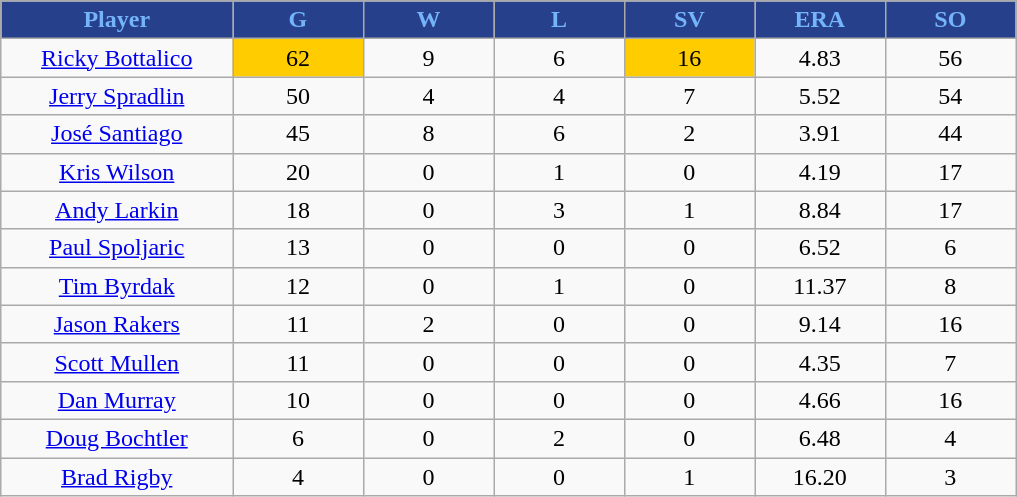<table class="wikitable sortable">
<tr>
<th style="background:#27408B;color:#74B4FA;" width="16%">Player</th>
<th style="background:#27408B;color:#74B4FA;" width="9%">G</th>
<th style="background:#27408B;color:#74B4FA;" width="9%">W</th>
<th style="background:#27408B;color:#74B4FA;" width="9%">L</th>
<th style="background:#27408B;color:#74B4FA;" width="9%">SV</th>
<th style="background:#27408B;color:#74B4FA;" width="9%">ERA</th>
<th style="background:#27408B;color:#74B4FA;" width="9%">SO</th>
</tr>
<tr style="text-align: center">
<td><a href='#'>Ricky Bottalico</a></td>
<td bgcolor="#FFCC00">62</td>
<td>9</td>
<td>6</td>
<td bgcolor="#FFCC00">16</td>
<td>4.83</td>
<td>56</td>
</tr>
<tr style="text-align: center">
<td><a href='#'>Jerry Spradlin</a></td>
<td>50</td>
<td>4</td>
<td>4</td>
<td>7</td>
<td>5.52</td>
<td>54</td>
</tr>
<tr align=center>
<td><a href='#'>José Santiago</a></td>
<td>45</td>
<td>8</td>
<td>6</td>
<td>2</td>
<td>3.91</td>
<td>44</td>
</tr>
<tr align=center>
<td><a href='#'>Kris Wilson</a></td>
<td>20</td>
<td>0</td>
<td>1</td>
<td>0</td>
<td>4.19</td>
<td>17</td>
</tr>
<tr align=center>
<td><a href='#'>Andy Larkin</a></td>
<td>18</td>
<td>0</td>
<td>3</td>
<td>1</td>
<td>8.84</td>
<td>17</td>
</tr>
<tr align=center>
<td><a href='#'>Paul Spoljaric</a></td>
<td>13</td>
<td>0</td>
<td>0</td>
<td>0</td>
<td>6.52</td>
<td>6</td>
</tr>
<tr align=center>
<td><a href='#'>Tim Byrdak</a></td>
<td>12</td>
<td>0</td>
<td>1</td>
<td>0</td>
<td>11.37</td>
<td>8</td>
</tr>
<tr align=center>
<td><a href='#'>Jason Rakers</a></td>
<td>11</td>
<td>2</td>
<td>0</td>
<td>0</td>
<td>9.14</td>
<td>16</td>
</tr>
<tr align=center>
<td><a href='#'>Scott Mullen</a></td>
<td>11</td>
<td>0</td>
<td>0</td>
<td>0</td>
<td>4.35</td>
<td>7</td>
</tr>
<tr align=center>
<td><a href='#'>Dan Murray</a></td>
<td>10</td>
<td>0</td>
<td>0</td>
<td>0</td>
<td>4.66</td>
<td>16</td>
</tr>
<tr align=center>
<td><a href='#'>Doug Bochtler</a></td>
<td>6</td>
<td>0</td>
<td>2</td>
<td>0</td>
<td>6.48</td>
<td>4</td>
</tr>
<tr align=center>
<td><a href='#'>Brad Rigby</a></td>
<td>4</td>
<td>0</td>
<td>0</td>
<td>1</td>
<td>16.20</td>
<td>3</td>
</tr>
</table>
